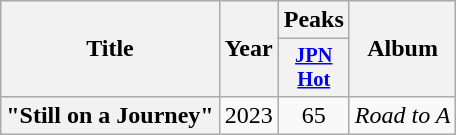<table class="wikitable plainrowheaders" style="text-align:center">
<tr>
<th scope="col" rowspan="2">Title</th>
<th scope="col" rowspan="2">Year</th>
<th scope="col" colspan="1">Peaks</th>
<th scope="col" rowspan="2">Album</th>
</tr>
<tr>
<th scope="col" style="width:2.75em;font-size:85%"><a href='#'>JPN<br>Hot</a><br></th>
</tr>
<tr>
<th scope="row">"Still on a Journey"</th>
<td>2023</td>
<td>65</td>
<td><em>Road to A</em></td>
</tr>
</table>
